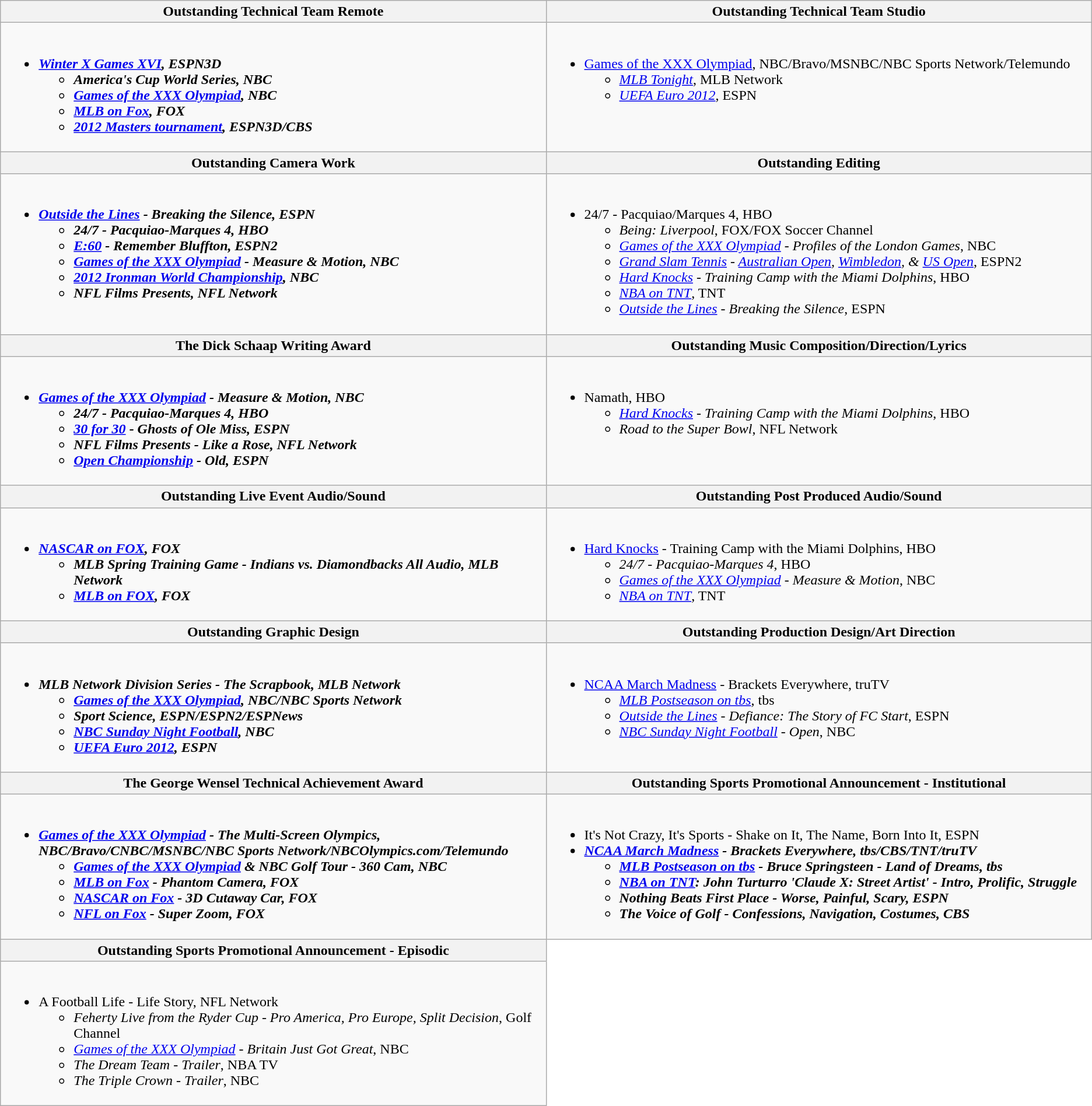<table class=wikitable>
<tr>
<th style="width:50%">Outstanding Technical Team Remote</th>
<th style="width:50%">Outstanding Technical Team Studio</th>
</tr>
<tr>
<td valign="top"><br><ul><li><strong><em><a href='#'>Winter X Games XVI</a><em>, ESPN3D<strong><ul><li></em>America's Cup World Series<em>, NBC</li><li></em><a href='#'>Games of the XXX Olympiad</a><em>, NBC</li><li></em><a href='#'>MLB on Fox</a><em>, FOX</li><li></em><a href='#'>2012 Masters tournament</a><em>, ESPN3D/CBS</li></ul></li></ul></td>
<td valign="top"><br><ul><li></em></strong><a href='#'>Games of the XXX Olympiad</a></em>, NBC/Bravo/MSNBC/NBC Sports Network/Telemundo</strong><ul><li><em><a href='#'>MLB Tonight</a></em>, MLB Network</li><li><em><a href='#'>UEFA Euro 2012</a></em>, ESPN</li></ul></li></ul></td>
</tr>
<tr>
<th style="width:50%">Outstanding Camera Work</th>
<th style="width:50%">Outstanding Editing</th>
</tr>
<tr>
<td valign="top"><br><ul><li><strong><em><a href='#'>Outside the Lines</a> - Breaking the Silence<em>, ESPN<strong><ul><li></em>24/7 - Pacquiao-Marques 4<em>, HBO</li><li></em><a href='#'>E:60</a> - Remember Bluffton<em>, ESPN2</li><li></em><a href='#'>Games of the XXX Olympiad</a> - Measure & Motion<em>, NBC</li><li></em><a href='#'>2012 Ironman World Championship</a><em>, NBC</li><li></em>NFL Films Presents<em>, NFL Network</li></ul></li></ul></td>
<td valign="top"><br><ul><li></em></strong>24/7 - Pacquiao/Marques 4</em>, HBO</strong><ul><li><em>Being: Liverpool</em>, FOX/FOX Soccer Channel</li><li><em><a href='#'>Games of the XXX Olympiad</a> - Profiles of the London Games</em>, NBC</li><li><em><a href='#'>Grand Slam Tennis</a> - <a href='#'>Australian Open</a>, <a href='#'>Wimbledon</a>, & <a href='#'>US Open</a></em>, ESPN2</li><li><em><a href='#'>Hard Knocks</a> - Training Camp with the Miami Dolphins</em>, HBO</li><li><em><a href='#'>NBA on TNT</a></em>, TNT</li><li><em><a href='#'>Outside the Lines</a> - Breaking the Silence</em>, ESPN</li></ul></li></ul></td>
</tr>
<tr>
<th style="width:50%">The Dick Schaap Writing Award</th>
<th style="width:50%">Outstanding Music Composition/Direction/Lyrics</th>
</tr>
<tr>
<td valign="top"><br><ul><li><strong><em><a href='#'>Games of the XXX Olympiad</a> - Measure & Motion<em>, NBC<strong><ul><li></em>24/7 - Pacquiao-Marques 4<em>, HBO</li><li></em><a href='#'>30 for 30</a> - Ghosts of Ole Miss<em>, ESPN</li><li></em>NFL Films Presents - Like a Rose<em>, NFL Network</li><li></em><a href='#'>Open Championship</a> - Old<em>, ESPN</li></ul></li></ul></td>
<td valign="top"><br><ul><li></em></strong>Namath</em>, HBO</strong><ul><li><em><a href='#'>Hard Knocks</a> - Training Camp with the Miami Dolphins</em>, HBO</li><li><em>Road to the Super Bowl</em>, NFL Network</li></ul></li></ul></td>
</tr>
<tr>
<th style="width:50%">Outstanding Live Event Audio/Sound</th>
<th style="width:50%">Outstanding Post Produced Audio/Sound</th>
</tr>
<tr>
<td valign="top"><br><ul><li><strong><em><a href='#'>NASCAR on FOX</a><em>, FOX<strong><ul><li></em>MLB Spring Training Game - Indians vs. Diamondbacks All Audio<em>, MLB Network</li><li></em><a href='#'>MLB on FOX</a><em>, FOX</li></ul></li></ul></td>
<td valign="top"><br><ul><li></em></strong><a href='#'>Hard Knocks</a> - Training Camp with the Miami Dolphins</em>, HBO</strong><ul><li><em>24/7 - Pacquiao-Marques 4</em>, HBO</li><li><em><a href='#'>Games of the XXX Olympiad</a> - Measure & Motion</em>, NBC</li><li><em><a href='#'>NBA on TNT</a></em>, TNT</li></ul></li></ul></td>
</tr>
<tr>
<th style="width:50%">Outstanding Graphic Design</th>
<th style="width:50%">Outstanding Production Design/Art Direction</th>
</tr>
<tr>
<td valign="top"><br><ul><li><strong><em>MLB Network Division Series - The Scrapbook<em>, MLB Network<strong><ul><li></em><a href='#'>Games of the XXX Olympiad</a><em>, NBC/NBC Sports Network</li><li></em>Sport Science<em>, ESPN/ESPN2/ESPNews</li><li></em><a href='#'>NBC Sunday Night Football</a><em>, NBC</li><li></em><a href='#'>UEFA Euro 2012</a><em>, ESPN</li></ul></li></ul></td>
<td valign="top"><br><ul><li></em></strong><a href='#'>NCAA March Madness</a> - Brackets Everywhere</em>, truTV</strong><ul><li><em><a href='#'>MLB Postseason on tbs</a></em>, tbs</li><li><em><a href='#'>Outside the Lines</a> - Defiance: The Story of FC Start</em>, ESPN</li><li><em><a href='#'>NBC Sunday Night Football</a> - Open</em>, NBC</li></ul></li></ul></td>
</tr>
<tr>
<th style="width:50%">The George Wensel Technical Achievement Award</th>
<th style="width:50%">Outstanding Sports Promotional Announcement - Institutional</th>
</tr>
<tr>
<td valign="top"><br><ul><li><strong><em><a href='#'>Games of the XXX Olympiad</a> - The Multi-Screen Olympics<em>, NBC/Bravo/CNBC/MSNBC/NBC Sports Network/NBCOlympics.com/Telemundo<strong><ul><li></em><a href='#'>Games of the XXX Olympiad</a> & NBC Golf Tour - 360 Cam<em>, NBC</li><li></em><a href='#'>MLB on Fox</a> - Phantom Camera<em>, FOX</li><li></em><a href='#'>NASCAR on Fox</a> - 3D Cutaway Car<em>, FOX</li><li></em><a href='#'>NFL on Fox</a> - Super Zoom<em>, FOX</li></ul></li></ul></td>
<td valign="top"><br><ul><li></em></strong>It's Not Crazy, It's Sports - Shake on It, The Name, Born Into It</em>, ESPN</strong></li><li><strong><em><a href='#'>NCAA March Madness</a> - Brackets Everywhere<em>, tbs/CBS/TNT/truTV<strong><ul><li></em><a href='#'>MLB Postseason on tbs</a> - Bruce Springsteen - Land of Dreams<em>, tbs</li><li></em><a href='#'>NBA on TNT</a>: John Turturro 'Claude X: Street Artist' - Intro<em>, Prolific, Struggle</li><li></em>Nothing Beats First Place - Worse, Painful, Scary<em>, ESPN</li><li></em>The Voice of Golf - Confessions, Navigation, Costumes<em>, CBS</li></ul></li></ul></td>
</tr>
<tr>
<th style="width:50%">Outstanding Sports Promotional Announcement - Episodic</th>
<td style="background:#FFF; border-bottom:1px solid #FFF; border-right:1px solid #FFF"></td>
</tr>
<tr>
<td valign="top"><br><ul><li></em></strong>A Football Life - Life Story</em>, NFL Network</strong><ul><li><em>Feherty Live from the Ryder Cup - Pro America, Pro Europe, Split Decision</em>, Golf Channel</li><li><em><a href='#'>Games of the XXX Olympiad</a> - Britain Just Got Great</em>, NBC</li><li><em>The Dream Team - Trailer</em>, NBA TV</li><li><em>The Triple Crown - Trailer</em>, NBC</li></ul></li></ul></td>
<td style="background:#FFF; border-top:1px solid #FFF; border-bottom:1px solid #FFF; border-right:1px solid #FFF"></td>
</tr>
</table>
